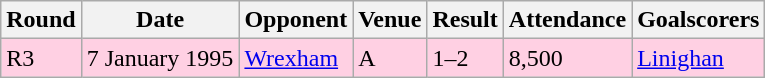<table class="wikitable">
<tr>
<th>Round</th>
<th>Date</th>
<th>Opponent</th>
<th>Venue</th>
<th>Result</th>
<th>Attendance</th>
<th>Goalscorers</th>
</tr>
<tr style="background-color: #ffd0e3;">
<td>R3</td>
<td>7 January 1995</td>
<td><a href='#'>Wrexham</a></td>
<td>A</td>
<td>1–2</td>
<td>8,500</td>
<td><a href='#'>Linighan</a></td>
</tr>
</table>
